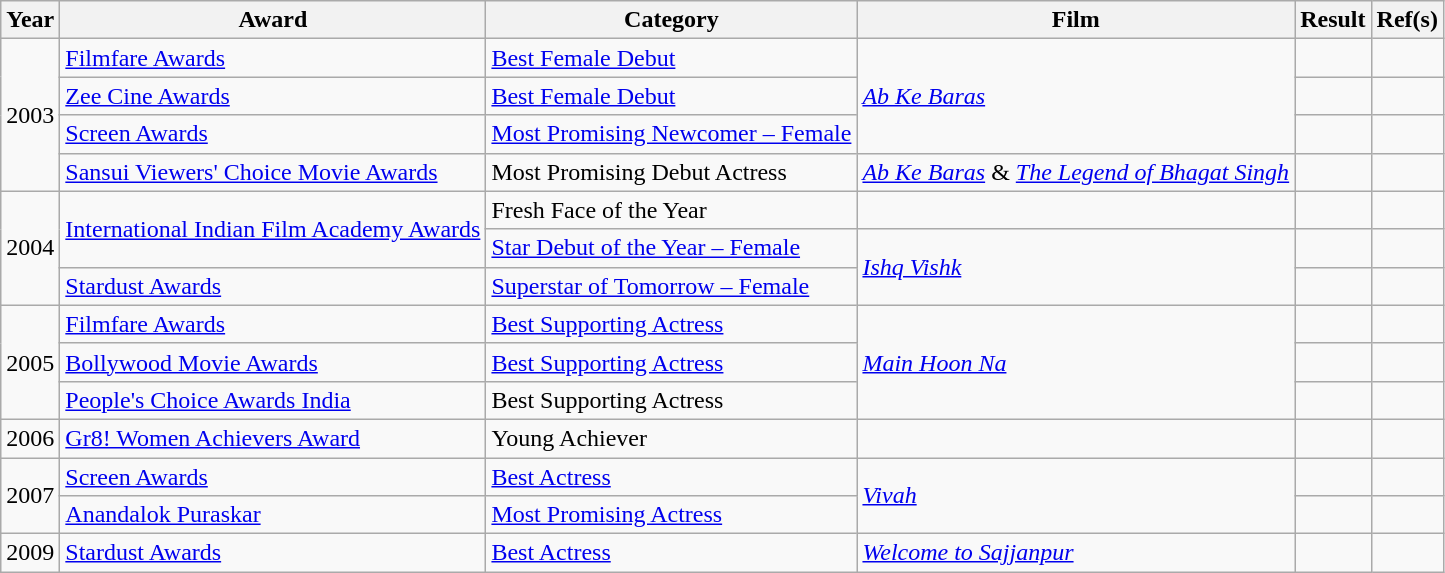<table class="wikitable">
<tr>
<th>Year</th>
<th>Award</th>
<th>Category</th>
<th>Film</th>
<th>Result</th>
<th>Ref(s)</th>
</tr>
<tr>
<td rowspan="4">2003</td>
<td><a href='#'>Filmfare Awards</a></td>
<td><a href='#'>Best Female Debut</a></td>
<td rowspan="3"><em><a href='#'>Ab Ke Baras</a></em></td>
<td></td>
<td style="text-align:center;"></td>
</tr>
<tr>
<td><a href='#'>Zee Cine Awards</a></td>
<td><a href='#'>Best Female Debut</a></td>
<td></td>
<td style="text-align:center;"></td>
</tr>
<tr>
<td><a href='#'>Screen Awards</a></td>
<td><a href='#'>Most Promising Newcomer – Female</a></td>
<td></td>
<td style="text-align:center;"></td>
</tr>
<tr>
<td><a href='#'>Sansui Viewers' Choice Movie Awards</a></td>
<td>Most Promising Debut Actress</td>
<td><em><a href='#'>Ab Ke Baras</a></em> & <em><a href='#'>The Legend of Bhagat Singh</a></em></td>
<td></td>
<td style="text-align:center;"></td>
</tr>
<tr>
<td rowspan="3">2004</td>
<td rowspan="2"><a href='#'>International Indian Film Academy Awards</a></td>
<td>Fresh Face of the Year</td>
<td></td>
<td></td>
<td style="text-align:center;"></td>
</tr>
<tr>
<td><a href='#'>Star Debut of the Year – Female</a></td>
<td rowspan="2"><em><a href='#'>Ishq Vishk</a></em></td>
<td></td>
<td style="text-align:center;"></td>
</tr>
<tr>
<td><a href='#'>Stardust Awards</a></td>
<td><a href='#'>Superstar of Tomorrow – Female</a></td>
<td></td>
<td style="text-align:center;"></td>
</tr>
<tr>
<td rowspan="3">2005</td>
<td><a href='#'>Filmfare Awards</a></td>
<td><a href='#'>Best Supporting Actress</a></td>
<td rowspan="3"><em><a href='#'>Main Hoon Na</a></em></td>
<td></td>
<td style="text-align:center;"></td>
</tr>
<tr>
<td><a href='#'>Bollywood Movie Awards</a></td>
<td><a href='#'>Best Supporting Actress</a></td>
<td></td>
<td style="text-align:center;"></td>
</tr>
<tr>
<td><a href='#'>People's Choice Awards India</a></td>
<td>Best Supporting Actress</td>
<td></td>
<td style="text-align:center;"></td>
</tr>
<tr>
<td>2006</td>
<td><a href='#'>Gr8! Women Achievers Award</a></td>
<td>Young Achiever</td>
<td></td>
<td></td>
<td style="text-align:center;"></td>
</tr>
<tr>
<td rowspan="2">2007</td>
<td><a href='#'>Screen Awards</a></td>
<td><a href='#'>Best Actress</a></td>
<td rowspan="2"><em><a href='#'>Vivah</a></em></td>
<td></td>
<td style="text-align:center;"></td>
</tr>
<tr>
<td><a href='#'>Anandalok Puraskar</a></td>
<td><a href='#'>Most Promising Actress</a></td>
<td></td>
<td style="text-align:center;"></td>
</tr>
<tr>
<td>2009</td>
<td><a href='#'>Stardust Awards</a></td>
<td><a href='#'>Best Actress</a></td>
<td><em><a href='#'>Welcome to Sajjanpur</a></em></td>
<td></td>
<td style="text-align:center;"></td>
</tr>
</table>
